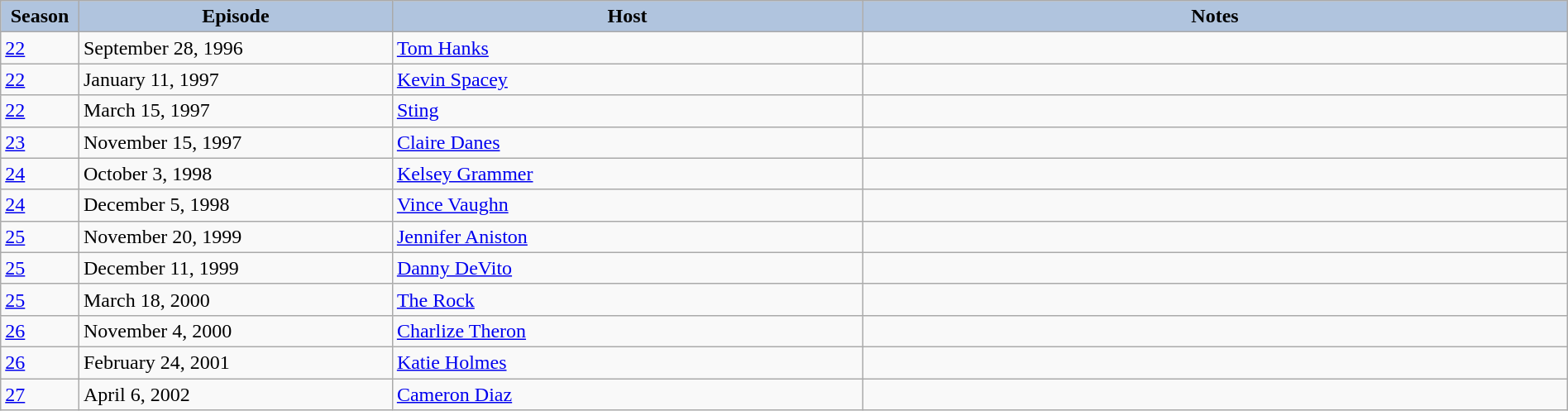<table class="wikitable" style="width:100%;">
<tr>
<th style="background:#B0C4DE;" width="5%">Season</th>
<th style="background:#B0C4DE;" width="20%">Episode</th>
<th style="background:#B0C4DE;" width="30%">Host</th>
<th style="background:#B0C4DE;" width="45%">Notes</th>
</tr>
<tr>
<td><a href='#'>22</a></td>
<td>September 28, 1996</td>
<td><a href='#'>Tom Hanks</a></td>
<td></td>
</tr>
<tr>
<td><a href='#'>22</a></td>
<td>January 11, 1997</td>
<td><a href='#'>Kevin Spacey</a></td>
<td></td>
</tr>
<tr>
<td><a href='#'>22</a></td>
<td>March 15, 1997</td>
<td><a href='#'>Sting</a></td>
<td></td>
</tr>
<tr>
<td><a href='#'>23</a></td>
<td>November 15, 1997</td>
<td><a href='#'>Claire Danes</a></td>
<td></td>
</tr>
<tr>
<td><a href='#'>24</a></td>
<td>October 3, 1998</td>
<td><a href='#'>Kelsey Grammer</a></td>
<td></td>
</tr>
<tr>
<td><a href='#'>24</a></td>
<td>December 5, 1998</td>
<td><a href='#'>Vince Vaughn</a></td>
<td></td>
</tr>
<tr>
<td><a href='#'>25</a></td>
<td>November 20, 1999</td>
<td><a href='#'>Jennifer Aniston</a></td>
<td></td>
</tr>
<tr>
<td><a href='#'>25</a></td>
<td>December 11, 1999</td>
<td><a href='#'>Danny DeVito</a></td>
<td></td>
</tr>
<tr>
<td><a href='#'>25</a></td>
<td>March 18, 2000</td>
<td><a href='#'>The Rock</a></td>
<td></td>
</tr>
<tr>
<td><a href='#'>26</a></td>
<td>November 4, 2000</td>
<td><a href='#'>Charlize Theron</a></td>
<td></td>
</tr>
<tr>
<td><a href='#'>26</a></td>
<td>February 24, 2001</td>
<td><a href='#'>Katie Holmes</a></td>
<td></td>
</tr>
<tr>
<td><a href='#'>27</a></td>
<td>April 6, 2002</td>
<td><a href='#'>Cameron Diaz</a></td>
<td></td>
</tr>
</table>
